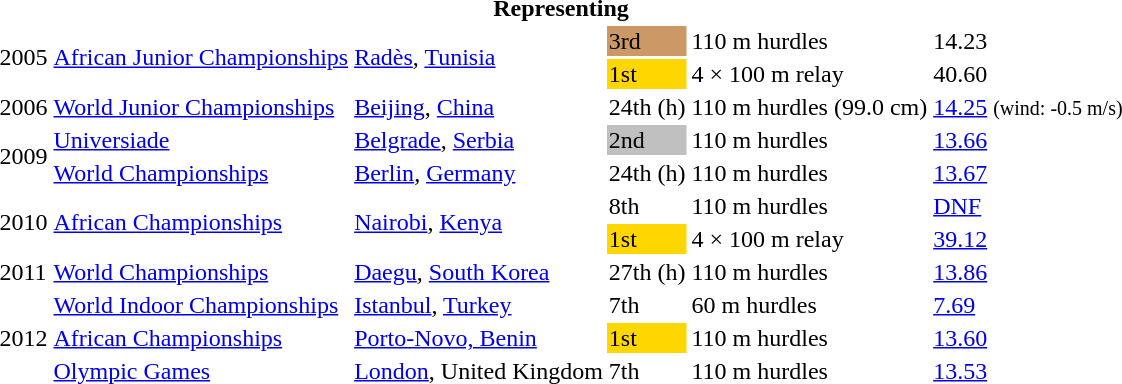<table>
<tr>
<th colspan="6">Representing </th>
</tr>
<tr>
<td rowspan=2>2005</td>
<td rowspan=2><a href='#'>African Junior Championships</a></td>
<td rowspan=2><a href='#'>Radès</a>, <a href='#'>Tunisia</a></td>
<td bgcolor="cc9966">3rd</td>
<td>110 m hurdles</td>
<td>14.23</td>
</tr>
<tr>
<td bgcolor=gold>1st</td>
<td>4 × 100 m relay</td>
<td>40.60</td>
</tr>
<tr>
<td>2006</td>
<td><a href='#'>World Junior Championships</a></td>
<td><a href='#'>Beijing</a>, <a href='#'>China</a></td>
<td>24th (h)</td>
<td>110 m hurdles (99.0 cm)</td>
<td><a href='#'>14.25</a> <small>(wind: -0.5 m/s)</small></td>
</tr>
<tr>
<td rowspan=2>2009</td>
<td><a href='#'>Universiade</a></td>
<td><a href='#'>Belgrade</a>, <a href='#'>Serbia</a></td>
<td bgcolor="silver">2nd</td>
<td>110 m hurdles</td>
<td><a href='#'>13.66</a></td>
</tr>
<tr>
<td><a href='#'>World Championships</a></td>
<td><a href='#'>Berlin</a>, <a href='#'>Germany</a></td>
<td>24th (h)</td>
<td>110 m hurdles</td>
<td><a href='#'>13.67</a></td>
</tr>
<tr>
<td rowspan=2>2010</td>
<td rowspan=2><a href='#'>African Championships</a></td>
<td rowspan=2><a href='#'>Nairobi</a>, <a href='#'>Kenya</a></td>
<td>8th</td>
<td>110 m hurdles</td>
<td><a href='#'>DNF</a></td>
</tr>
<tr>
<td bgcolor="gold">1st</td>
<td>4 × 100 m relay</td>
<td><a href='#'>39.12</a></td>
</tr>
<tr>
<td>2011</td>
<td><a href='#'>World Championships</a></td>
<td><a href='#'>Daegu</a>, <a href='#'>South Korea</a></td>
<td>27th (h)</td>
<td>110 m hurdles</td>
<td><a href='#'>13.86</a></td>
</tr>
<tr>
<td rowspan=3>2012</td>
<td><a href='#'>World Indoor Championships</a></td>
<td><a href='#'>Istanbul</a>, <a href='#'>Turkey</a></td>
<td>7th</td>
<td>60 m hurdles</td>
<td><a href='#'>7.69</a></td>
</tr>
<tr>
<td><a href='#'>African Championships</a></td>
<td><a href='#'>Porto-Novo, Benin</a></td>
<td bgcolor=gold>1st</td>
<td>110 m hurdles</td>
<td><a href='#'>13.60</a></td>
</tr>
<tr>
<td><a href='#'>Olympic Games</a></td>
<td><a href='#'>London</a>, United Kingdom</td>
<td>7th</td>
<td>110 m hurdles</td>
<td><a href='#'>13.53</a></td>
</tr>
</table>
